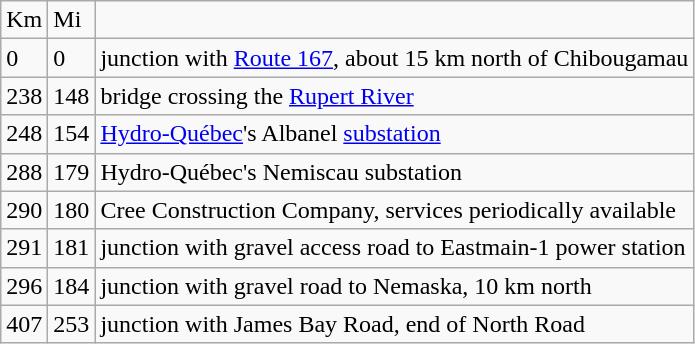<table class="wikitable">
<tr>
<td>Km</td>
<td>Mi</td>
<td></td>
</tr>
<tr>
<td>0</td>
<td>0</td>
<td>junction with <a href='#'>Route 167</a>, about 15 km north of Chibougamau</td>
</tr>
<tr>
<td>238</td>
<td>148</td>
<td>bridge crossing the <a href='#'>Rupert River</a></td>
</tr>
<tr>
<td>248</td>
<td>154</td>
<td><a href='#'>Hydro-Québec</a>'s Albanel <a href='#'>substation</a></td>
</tr>
<tr>
<td>288</td>
<td>179</td>
<td>Hydro-Québec's Nemiscau substation</td>
</tr>
<tr>
<td>290</td>
<td>180</td>
<td>Cree Construction Company, services periodically available</td>
</tr>
<tr>
<td>291</td>
<td>181</td>
<td>junction with gravel access road to Eastmain-1 power station</td>
</tr>
<tr>
<td>296</td>
<td>184</td>
<td>junction with gravel road to Nemaska, 10 km north</td>
</tr>
<tr>
<td>407</td>
<td>253</td>
<td>junction with James Bay Road, end of North Road</td>
</tr>
</table>
